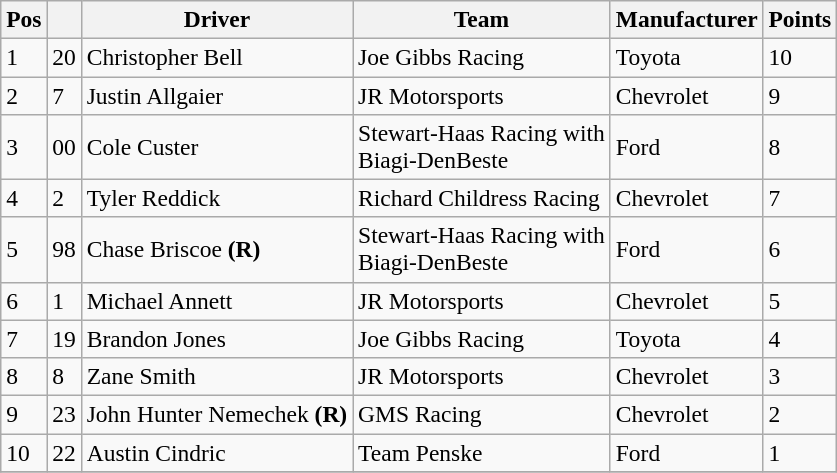<table class="wikitable" style="font-size:98%">
<tr>
<th>Pos</th>
<th></th>
<th>Driver</th>
<th>Team</th>
<th>Manufacturer</th>
<th>Points</th>
</tr>
<tr>
<td>1</td>
<td>20</td>
<td>Christopher Bell</td>
<td>Joe Gibbs Racing</td>
<td>Toyota</td>
<td>10</td>
</tr>
<tr>
<td>2</td>
<td>7</td>
<td>Justin Allgaier</td>
<td>JR Motorsports</td>
<td>Chevrolet</td>
<td>9</td>
</tr>
<tr>
<td>3</td>
<td>00</td>
<td>Cole Custer</td>
<td>Stewart-Haas Racing with<br>Biagi-DenBeste</td>
<td>Ford</td>
<td>8</td>
</tr>
<tr>
<td>4</td>
<td>2</td>
<td>Tyler Reddick</td>
<td>Richard Childress Racing</td>
<td>Chevrolet</td>
<td>7</td>
</tr>
<tr>
<td>5</td>
<td>98</td>
<td>Chase Briscoe <strong>(R)</strong></td>
<td>Stewart-Haas Racing with<br>Biagi-DenBeste</td>
<td>Ford</td>
<td>6</td>
</tr>
<tr>
<td>6</td>
<td>1</td>
<td>Michael Annett</td>
<td>JR Motorsports</td>
<td>Chevrolet</td>
<td>5</td>
</tr>
<tr>
<td>7</td>
<td>19</td>
<td>Brandon Jones</td>
<td>Joe Gibbs Racing</td>
<td>Toyota</td>
<td>4</td>
</tr>
<tr>
<td>8</td>
<td>8</td>
<td>Zane Smith</td>
<td>JR Motorsports</td>
<td>Chevrolet</td>
<td>3</td>
</tr>
<tr>
<td>9</td>
<td>23</td>
<td>John Hunter Nemechek <strong>(R)</strong></td>
<td>GMS Racing</td>
<td>Chevrolet</td>
<td>2</td>
</tr>
<tr>
<td>10</td>
<td>22</td>
<td>Austin Cindric</td>
<td>Team Penske</td>
<td>Ford</td>
<td>1</td>
</tr>
<tr>
</tr>
</table>
